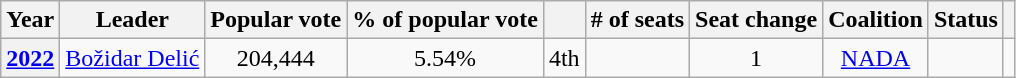<table class="wikitable" style="text-align:center">
<tr>
<th>Year</th>
<th>Leader</th>
<th>Popular vote</th>
<th>% of popular vote</th>
<th></th>
<th># of seats</th>
<th>Seat change</th>
<th>Coalition</th>
<th>Status</th>
<th></th>
</tr>
<tr>
<th><a href='#'>2022</a></th>
<td><a href='#'>Božidar Delić</a></td>
<td>204,444</td>
<td>5.54%</td>
<td> 4th</td>
<td></td>
<td> 1</td>
<td><a href='#'>NADA</a></td>
<td></td>
<td></td>
</tr>
</table>
